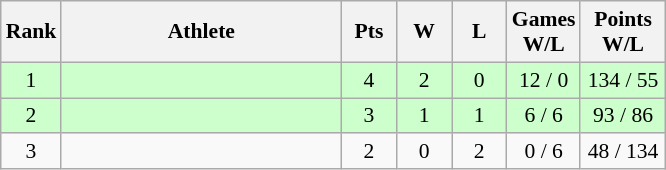<table class="wikitable" style="text-align: center; font-size:90% ">
<tr>
<th width="20">Rank</th>
<th width="180">Athlete</th>
<th width="30">Pts</th>
<th width="30">W</th>
<th width="30">L</th>
<th width="40">Games<br>W/L</th>
<th width="50">Points<br>W/L</th>
</tr>
<tr bgcolor=#ccffcc>
<td>1</td>
<td align=left></td>
<td>4</td>
<td>2</td>
<td>0</td>
<td>12 / 0</td>
<td>134 / 55</td>
</tr>
<tr bgcolor=#ccffcc>
<td>2</td>
<td align=left></td>
<td>3</td>
<td>1</td>
<td>1</td>
<td>6 / 6</td>
<td>93 / 86</td>
</tr>
<tr>
<td>3</td>
<td align=left></td>
<td>2</td>
<td>0</td>
<td>2</td>
<td>0 / 6</td>
<td>48 / 134</td>
</tr>
</table>
